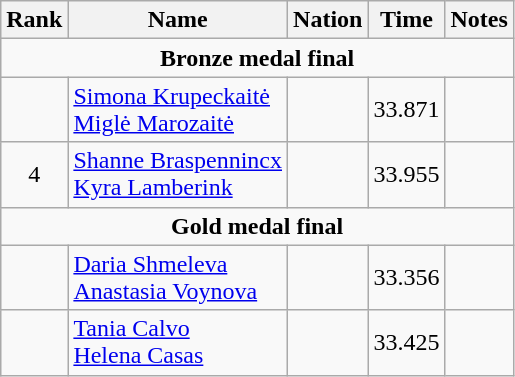<table class="wikitable" style="text-align:center">
<tr>
<th>Rank</th>
<th>Name</th>
<th>Nation</th>
<th>Time</th>
<th>Notes</th>
</tr>
<tr>
<td colspan=5><strong>Bronze medal final</strong></td>
</tr>
<tr>
<td></td>
<td align=left><a href='#'>Simona Krupeckaitė</a><br><a href='#'>Miglė Marozaitė</a></td>
<td align=left></td>
<td>33.871</td>
<td></td>
</tr>
<tr>
<td>4</td>
<td align=left><a href='#'>Shanne Braspennincx</a><br><a href='#'>Kyra Lamberink</a></td>
<td align=left></td>
<td>33.955</td>
<td></td>
</tr>
<tr>
<td colspan=5><strong>Gold medal final</strong></td>
</tr>
<tr>
<td></td>
<td align=left><a href='#'>Daria Shmeleva</a><br><a href='#'>Anastasia Voynova</a></td>
<td align=left></td>
<td>33.356</td>
<td></td>
</tr>
<tr>
<td></td>
<td align=left><a href='#'>Tania Calvo</a><br><a href='#'>Helena Casas</a></td>
<td align=left></td>
<td>33.425</td>
<td></td>
</tr>
</table>
